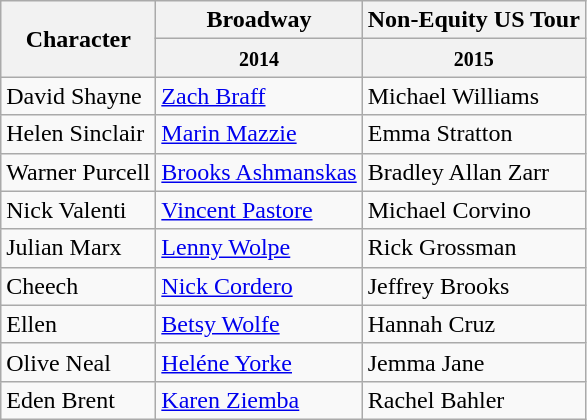<table class="wikitable">
<tr>
<th rowspan="2">Character</th>
<th>Broadway</th>
<th>Non-Equity US Tour</th>
</tr>
<tr>
<th><small>2014</small></th>
<th><small>2015</small></th>
</tr>
<tr>
<td>David Shayne</td>
<td><a href='#'>Zach Braff</a></td>
<td>Michael Williams</td>
</tr>
<tr>
<td>Helen Sinclair</td>
<td><a href='#'>Marin Mazzie</a></td>
<td>Emma Stratton</td>
</tr>
<tr>
<td>Warner Purcell</td>
<td><a href='#'>Brooks Ashmanskas</a></td>
<td>Bradley Allan Zarr</td>
</tr>
<tr>
<td>Nick Valenti</td>
<td><a href='#'>Vincent Pastore</a></td>
<td>Michael Corvino</td>
</tr>
<tr>
<td>Julian Marx</td>
<td><a href='#'>Lenny Wolpe</a></td>
<td>Rick Grossman</td>
</tr>
<tr>
<td>Cheech</td>
<td><a href='#'>Nick Cordero</a></td>
<td>Jeffrey Brooks</td>
</tr>
<tr>
<td>Ellen</td>
<td><a href='#'>Betsy Wolfe</a></td>
<td>Hannah Cruz</td>
</tr>
<tr>
<td>Olive Neal</td>
<td><a href='#'>Heléne Yorke</a></td>
<td>Jemma Jane</td>
</tr>
<tr>
<td>Eden Brent</td>
<td><a href='#'>Karen Ziemba</a></td>
<td>Rachel Bahler</td>
</tr>
</table>
